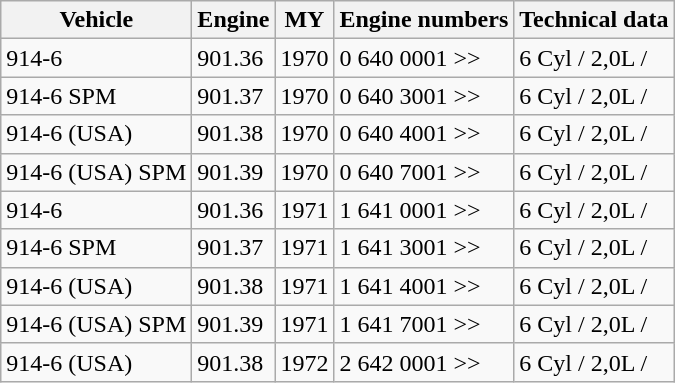<table class="wikitable">
<tr>
<th>Vehicle</th>
<th>Engine</th>
<th>MY</th>
<th>Engine numbers</th>
<th>Technical data</th>
</tr>
<tr>
<td>914-6</td>
<td>901.36</td>
<td>1970</td>
<td>0 640 0001 >></td>
<td>6 Cyl / 2,0L / </td>
</tr>
<tr>
<td>914-6 SPM</td>
<td>901.37</td>
<td>1970</td>
<td>0 640 3001 >></td>
<td>6 Cyl / 2,0L / </td>
</tr>
<tr>
<td>914-6 (USA)</td>
<td>901.38</td>
<td>1970</td>
<td>0 640 4001 >></td>
<td>6 Cyl / 2,0L / </td>
</tr>
<tr>
<td>914-6 (USA) SPM</td>
<td>901.39</td>
<td>1970</td>
<td>0 640 7001 >></td>
<td>6 Cyl / 2,0L / </td>
</tr>
<tr>
<td>914-6</td>
<td>901.36</td>
<td>1971</td>
<td>1 641 0001 >></td>
<td>6 Cyl / 2,0L / </td>
</tr>
<tr>
<td>914-6 SPM</td>
<td>901.37</td>
<td>1971</td>
<td>1 641 3001 >></td>
<td>6 Cyl / 2,0L / </td>
</tr>
<tr>
<td>914-6 (USA)</td>
<td>901.38</td>
<td>1971</td>
<td>1 641 4001 >></td>
<td>6 Cyl / 2,0L / </td>
</tr>
<tr>
<td>914-6 (USA) SPM</td>
<td>901.39</td>
<td>1971</td>
<td>1 641 7001 >></td>
<td>6 Cyl / 2,0L / </td>
</tr>
<tr>
<td>914-6 (USA)</td>
<td>901.38</td>
<td>1972</td>
<td>2 642 0001 >></td>
<td>6 Cyl / 2,0L / </td>
</tr>
</table>
